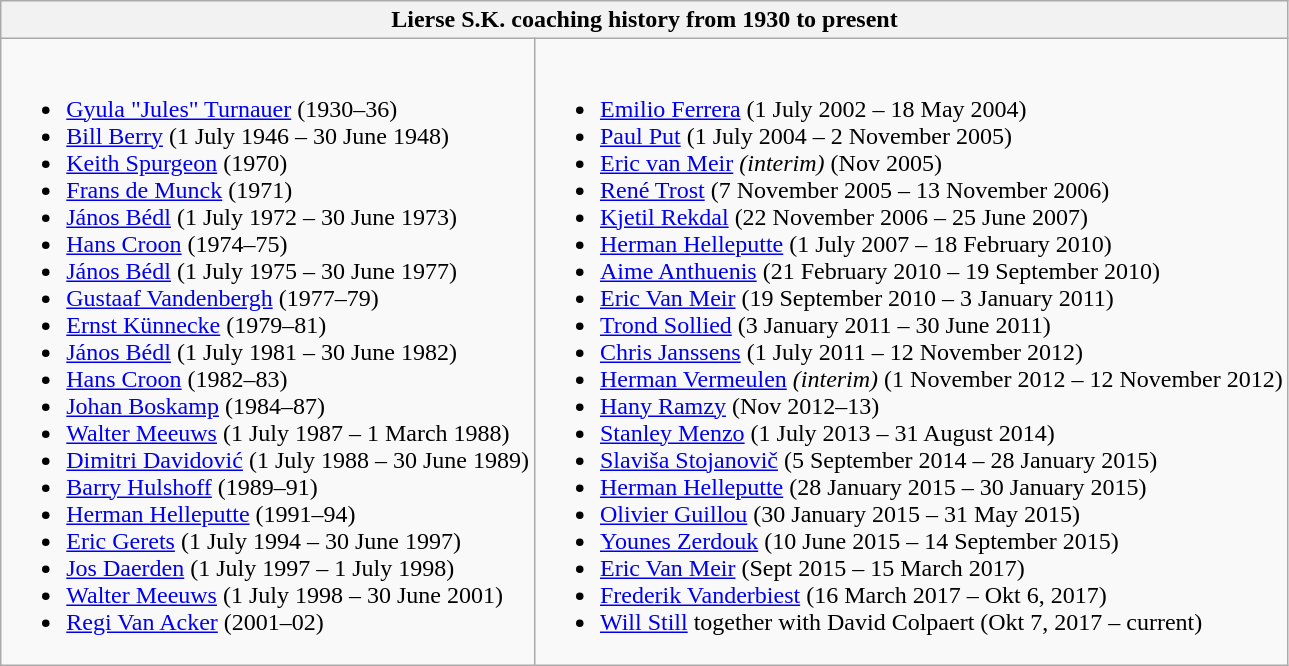<table class="wikitable centre">
<tr>
<th scope=col colspan=3 align=center>Lierse S.K. coaching history from 1930 to present</th>
</tr>
<tr style="vertical-align: top;">
<td><br><ul><li> <a href='#'>Gyula "Jules" Turnauer</a> (1930–36)</li><li> <a href='#'>Bill Berry</a> (1 July 1946 – 30 June 1948)</li><li> <a href='#'>Keith Spurgeon</a> (1970)</li><li> <a href='#'>Frans de Munck</a> (1971)</li><li> <a href='#'>János Bédl</a> (1 July 1972 – 30 June 1973)</li><li> <a href='#'>Hans Croon</a> (1974–75)</li><li> <a href='#'>János Bédl</a> (1 July 1975 – 30 June 1977)</li><li> <a href='#'>Gustaaf Vandenbergh</a> (1977–79)</li><li> <a href='#'>Ernst Künnecke</a> (1979–81)</li><li> <a href='#'>János Bédl</a> (1 July 1981 – 30 June 1982)</li><li> <a href='#'>Hans Croon</a> (1982–83)</li><li> <a href='#'>Johan Boskamp</a> (1984–87)</li><li> <a href='#'>Walter Meeuws</a> (1 July 1987 – 1 March 1988)</li><li> <a href='#'>Dimitri Davidović</a> (1 July 1988 – 30 June 1989)</li><li> <a href='#'>Barry Hulshoff</a> (1989–91)</li><li> <a href='#'>Herman Helleputte</a> (1991–94)</li><li> <a href='#'>Eric Gerets</a> (1 July 1994 – 30 June 1997)</li><li> <a href='#'>Jos Daerden</a> (1 July 1997 – 1 July 1998)</li><li> <a href='#'>Walter Meeuws</a> (1 July 1998 – 30 June 2001)</li><li> <a href='#'>Regi Van Acker</a> (2001–02)</li></ul></td>
<td><br><ul><li> <a href='#'>Emilio Ferrera</a> (1 July 2002 – 18 May 2004)</li><li> <a href='#'>Paul Put</a> (1 July 2004 – 2 November 2005)</li><li> <a href='#'>Eric van Meir</a> <em>(interim)</em> (Nov 2005)</li><li> <a href='#'>René Trost</a> (7 November 2005 – 13 November 2006)</li><li> <a href='#'>Kjetil Rekdal</a> (22 November 2006 – 25 June 2007)</li><li> <a href='#'>Herman Helleputte</a> (1 July 2007 – 18 February 2010)</li><li> <a href='#'>Aime Anthuenis</a> (21 February 2010 – 19 September 2010)</li><li> <a href='#'>Eric Van Meir</a> (19 September 2010 – 3 January 2011)</li><li> <a href='#'>Trond Sollied</a> (3 January 2011 – 30 June 2011)</li><li> <a href='#'>Chris Janssens</a> (1 July 2011 – 12 November 2012)</li><li> <a href='#'>Herman Vermeulen</a> <em>(interim)</em> (1 November 2012 – 12 November 2012)</li><li> <a href='#'>Hany Ramzy</a> (Nov 2012–13)</li><li> <a href='#'>Stanley Menzo</a> (1 July 2013 – 31 August 2014)</li><li> <a href='#'>Slaviša Stojanovič</a> (5 September 2014 – 28 January 2015)</li><li> <a href='#'>Herman Helleputte</a> (28 January 2015 – 30 January 2015)</li><li> <a href='#'>Olivier Guillou</a> (30 January 2015 – 31 May 2015)</li><li> <a href='#'>Younes Zerdouk</a> (10 June 2015 – 14 September 2015)</li><li> <a href='#'>Eric Van Meir</a> (Sept 2015 – 15 March 2017)</li><li> <a href='#'>Frederik Vanderbiest</a> (16 March 2017 – Okt 6, 2017)</li><li> <a href='#'>Will Still</a> together with David Colpaert (Okt 7, 2017 – current)</li></ul></td>
</tr>
</table>
